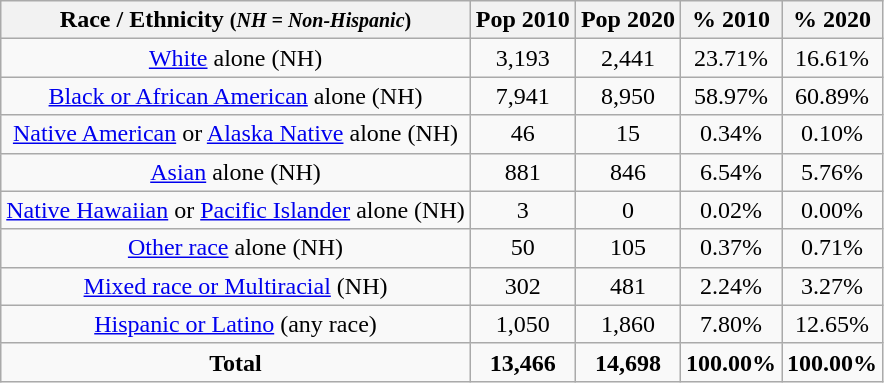<table class="wikitable" style="text-align:center;">
<tr>
<th>Race / Ethnicity <small>(<em>NH = Non-Hispanic</em>)</small></th>
<th>Pop 2010</th>
<th>Pop 2020</th>
<th>% 2010</th>
<th>% 2020</th>
</tr>
<tr>
<td><a href='#'>White</a> alone (NH)</td>
<td>3,193</td>
<td>2,441</td>
<td>23.71%</td>
<td>16.61%</td>
</tr>
<tr>
<td><a href='#'>Black or African American</a> alone (NH)</td>
<td>7,941</td>
<td>8,950</td>
<td>58.97%</td>
<td>60.89%</td>
</tr>
<tr>
<td><a href='#'>Native American</a> or <a href='#'>Alaska Native</a> alone (NH)</td>
<td>46</td>
<td>15</td>
<td>0.34%</td>
<td>0.10%</td>
</tr>
<tr>
<td><a href='#'>Asian</a> alone (NH)</td>
<td>881</td>
<td>846</td>
<td>6.54%</td>
<td>5.76%</td>
</tr>
<tr>
<td><a href='#'>Native Hawaiian</a> or <a href='#'>Pacific Islander</a> alone (NH)</td>
<td>3</td>
<td>0</td>
<td>0.02%</td>
<td>0.00%</td>
</tr>
<tr>
<td><a href='#'>Other race</a> alone (NH)</td>
<td>50</td>
<td>105</td>
<td>0.37%</td>
<td>0.71%</td>
</tr>
<tr>
<td><a href='#'>Mixed race or Multiracial</a> (NH)</td>
<td>302</td>
<td>481</td>
<td>2.24%</td>
<td>3.27%</td>
</tr>
<tr>
<td><a href='#'>Hispanic or Latino</a> (any race)</td>
<td>1,050</td>
<td>1,860</td>
<td>7.80%</td>
<td>12.65%</td>
</tr>
<tr>
<td><strong>Total</strong></td>
<td><strong>13,466</strong></td>
<td><strong>14,698</strong></td>
<td><strong>100.00%</strong></td>
<td><strong>100.00%</strong></td>
</tr>
</table>
